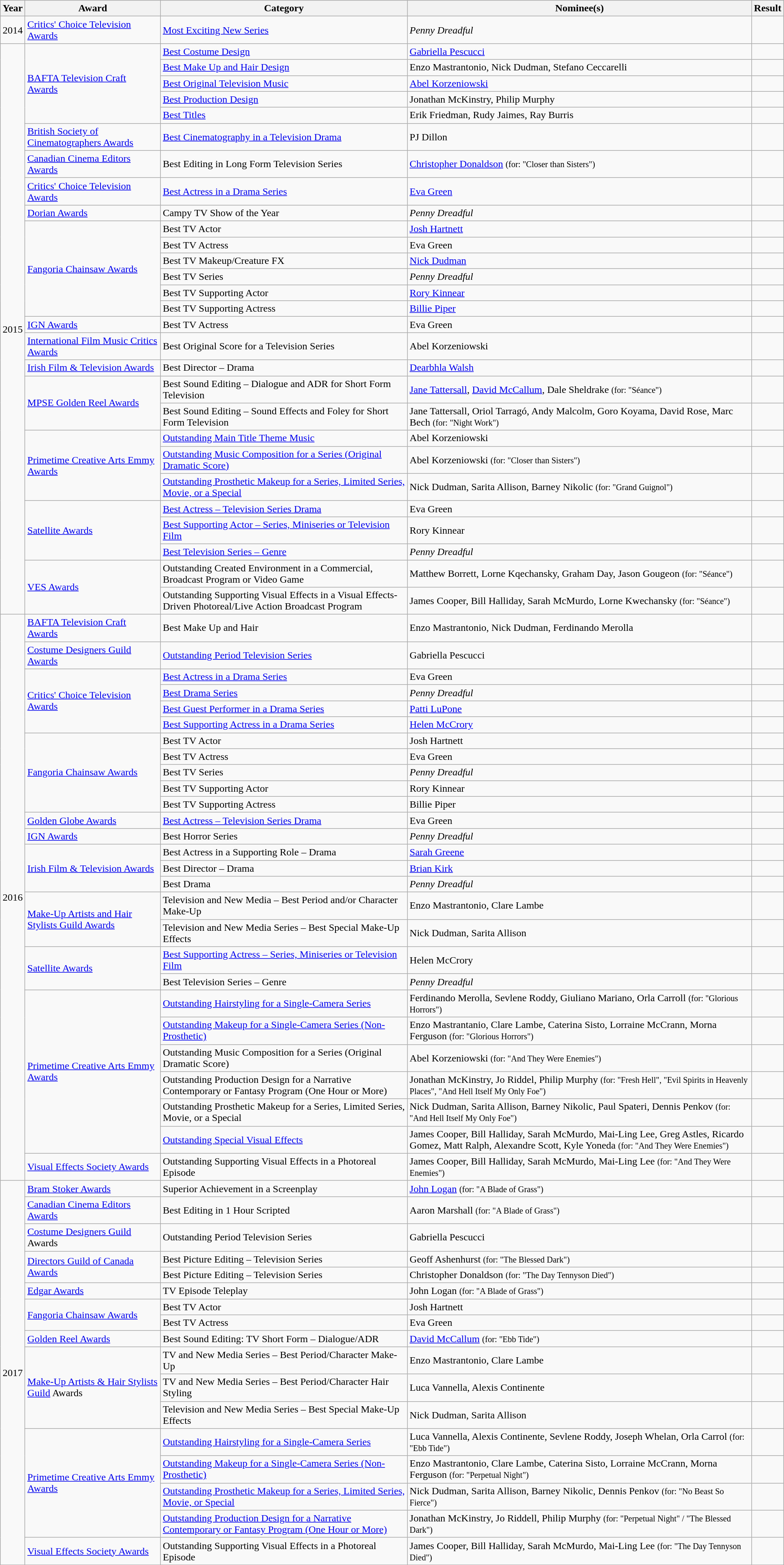<table class="wikitable sortable">
<tr>
<th align="left">Year</th>
<th align="left">Award</th>
<th align="left">Category</th>
<th align="left">Nominee(s)</th>
<th align="left">Result</th>
</tr>
<tr>
<td rowspan="1">2014</td>
<td><a href='#'>Critics' Choice Television Awards</a></td>
<td><a href='#'>Most Exciting New Series</a></td>
<td><em>Penny Dreadful</em></td>
<td></td>
</tr>
<tr>
<td rowspan="28">2015</td>
<td rowspan="5"><a href='#'>BAFTA Television Craft Awards</a></td>
<td><a href='#'>Best Costume Design</a></td>
<td data-sort-value="Pescucci, Gabriella"><a href='#'>Gabriella Pescucci</a></td>
<td></td>
</tr>
<tr>
<td><a href='#'>Best Make Up and Hair Design</a></td>
<td data-sort-value="Mastrantonio, Enzo, Nick Dudman, Stefano Ceccarelli">Enzo Mastrantonio, Nick Dudman, Stefano Ceccarelli</td>
<td></td>
</tr>
<tr>
<td><a href='#'>Best Original Television Music</a></td>
<td data-sort-value="Korzeniowski, Abel"><a href='#'>Abel Korzeniowski</a></td>
<td></td>
</tr>
<tr>
<td><a href='#'>Best Production Design</a></td>
<td data-sort-value="McKinstry, Jonathan, Philip Murphy">Jonathan McKinstry, Philip Murphy</td>
<td></td>
</tr>
<tr>
<td><a href='#'>Best Titles</a></td>
<td data-sort-value="Friedman, Erik, Rudy Jaimes, Ray Burris">Erik Friedman, Rudy Jaimes, Ray Burris</td>
<td></td>
</tr>
<tr>
<td><a href='#'>British Society of Cinematographers Awards</a></td>
<td><a href='#'>Best Cinematography in a Television Drama</a></td>
<td>PJ Dillon </td>
<td></td>
</tr>
<tr>
<td><a href='#'>Canadian Cinema Editors Awards</a></td>
<td>Best Editing in Long Form Television Series</td>
<td data-sort-value="Donaldson, Christopher"><a href='#'>Christopher Donaldson</a> <small>(for: "Closer than Sisters")</small></td>
<td></td>
</tr>
<tr>
<td><a href='#'>Critics' Choice Television Awards</a></td>
<td><a href='#'>Best Actress in a Drama Series</a></td>
<td data-sort-value="Green, Eva"><a href='#'>Eva Green</a></td>
<td></td>
</tr>
<tr>
<td><a href='#'>Dorian Awards</a></td>
<td>Campy TV Show of the Year</td>
<td><em>Penny Dreadful</em></td>
<td></td>
</tr>
<tr>
<td rowspan="6"><a href='#'>Fangoria Chainsaw Awards</a></td>
<td>Best TV Actor</td>
<td data-sort-value="Hartnett, Josh"><a href='#'>Josh Hartnett</a></td>
<td></td>
</tr>
<tr>
<td>Best TV Actress</td>
<td data-sort-value="Green, Eva">Eva Green</td>
<td></td>
</tr>
<tr>
<td>Best TV Makeup/Creature FX</td>
<td data-sort-value="Dudman, Nick"><a href='#'>Nick Dudman</a></td>
<td></td>
</tr>
<tr>
<td>Best TV Series</td>
<td><em>Penny Dreadful</em></td>
<td></td>
</tr>
<tr>
<td>Best TV Supporting Actor</td>
<td data-sort-value="Kinnear, Rory"><a href='#'>Rory Kinnear</a></td>
<td></td>
</tr>
<tr>
<td>Best TV Supporting Actress</td>
<td data-sort-value="Piper, Billie"><a href='#'>Billie Piper</a></td>
<td></td>
</tr>
<tr>
<td><a href='#'>IGN Awards</a></td>
<td>Best TV Actress</td>
<td data-sort-value="Green, Eva">Eva Green</td>
<td></td>
</tr>
<tr>
<td><a href='#'>International Film Music Critics Awards</a></td>
<td>Best Original Score for a Television Series</td>
<td data-sort-value="Korzeniowski, Abel">Abel Korzeniowski</td>
<td></td>
</tr>
<tr>
<td><a href='#'>Irish Film & Television Awards</a></td>
<td>Best Director – Drama</td>
<td data-sort-value="Walsh, Dearbhla"><a href='#'>Dearbhla Walsh</a></td>
<td></td>
</tr>
<tr>
<td rowspan="2"><a href='#'>MPSE Golden Reel Awards</a></td>
<td>Best Sound Editing – Dialogue and ADR for Short Form Television</td>
<td data-sort-value="Tattersall, Jane, David McCallum, Dale Sheldrake"><a href='#'>Jane Tattersall</a>, <a href='#'>David McCallum</a>, Dale Sheldrake <small>(for: "Séance")</small></td>
<td></td>
</tr>
<tr>
<td>Best Sound Editing – Sound Effects and Foley for Short Form Television</td>
<td data-sort-value="Tattersall, Jane, Oriol Tarragó, Andy Malcom, Goro Koyama, David Rose, March Bech">Jane Tattersall, Oriol Tarragó, Andy Malcolm, Goro Koyama, David Rose, Marc Bech <small>(for: "Night Work")</small></td>
<td></td>
</tr>
<tr>
<td rowspan="3"><a href='#'>Primetime Creative Arts Emmy Awards</a></td>
<td><a href='#'>Outstanding Main Title Theme Music</a></td>
<td data-sort-value="Korzeniowski, Abel">Abel Korzeniowski</td>
<td></td>
</tr>
<tr>
<td><a href='#'>Outstanding Music Composition for a Series (Original Dramatic Score)</a></td>
<td data-sort-value="Korzeniowski, Abel">Abel Korzeniowski <small>(for: "Closer than Sisters")</small></td>
<td></td>
</tr>
<tr>
<td><a href='#'>Outstanding Prosthetic Makeup for a Series, Limited Series, Movie, or a Special</a></td>
<td data-sort-value="Dudman, Nick, Sarita Allison, Barney Nokolic">Nick Dudman, Sarita Allison, Barney Nikolic <small>(for: "Grand Guignol")</small></td>
<td></td>
</tr>
<tr>
<td rowspan="3"><a href='#'>Satellite Awards</a></td>
<td><a href='#'>Best Actress – Television Series Drama</a></td>
<td data-sort-value="Green, Eva">Eva Green</td>
<td></td>
</tr>
<tr>
<td><a href='#'>Best Supporting Actor – Series, Miniseries or Television Film</a></td>
<td data-sort-value="Kinnear, Rory">Rory Kinnear</td>
<td></td>
</tr>
<tr>
<td><a href='#'>Best Television Series – Genre</a></td>
<td><em>Penny Dreadful</em></td>
<td></td>
</tr>
<tr>
<td rowspan="2"><a href='#'>VES Awards</a></td>
<td>Outstanding Created Environment in a Commercial, Broadcast Program or Video Game</td>
<td data-sort-value="Borrett, Matthew, Lorne Kqechansky, Graham Day, Jason Gougeon">Matthew Borrett, Lorne Kqechansky, Graham Day, Jason Gougeon <small>(for: "Séance")</small></td>
<td></td>
</tr>
<tr>
<td>Outstanding Supporting Visual Effects in a Visual Effects-Driven Photoreal/Live Action Broadcast Program</td>
<td data-sort-value="Cooper, James, Bill Halliday, Sarah McMurdo, Lorne Kwechansky">James Cooper, Bill Halliday, Sarah McMurdo, Lorne Kwechansky <small>(for: "Séance")</small></td>
<td></td>
</tr>
<tr>
<td rowspan="27">2016</td>
<td><a href='#'>BAFTA Television Craft Awards</a></td>
<td>Best Make Up and Hair</td>
<td data-sort-value="Mastrantoni, Enzo, Nick Dudman, Ferdinando Merolla">Enzo Mastrantonio, Nick Dudman, Ferdinando Merolla</td>
<td></td>
</tr>
<tr>
<td><a href='#'>Costume Designers Guild Awards</a></td>
<td><a href='#'>Outstanding Period Television Series</a></td>
<td data-sort-value="Pescucci, Gabriella">Gabriella Pescucci</td>
<td></td>
</tr>
<tr>
<td rowspan="4"><a href='#'>Critics' Choice Television Awards</a></td>
<td><a href='#'>Best Actress in a Drama Series</a></td>
<td data-sort-value="Green, Eva">Eva Green</td>
<td></td>
</tr>
<tr>
<td><a href='#'>Best Drama Series</a></td>
<td><em>Penny Dreadful</em></td>
<td></td>
</tr>
<tr>
<td><a href='#'>Best Guest Performer in a Drama Series</a></td>
<td data-sort-value="LuPone, Patti"><a href='#'>Patti LuPone</a></td>
<td></td>
</tr>
<tr>
<td><a href='#'>Best Supporting Actress in a Drama Series</a></td>
<td data-sort-value="McCrory, Helen"><a href='#'>Helen McCrory</a></td>
<td></td>
</tr>
<tr>
<td rowspan="5"><a href='#'>Fangoria Chainsaw Awards</a></td>
<td>Best TV Actor</td>
<td data-sort-value="Hartnett, Josh">Josh Hartnett</td>
<td></td>
</tr>
<tr>
<td>Best TV Actress</td>
<td data-sort-value="Green, Eva">Eva Green</td>
<td></td>
</tr>
<tr>
<td>Best TV Series</td>
<td><em>Penny Dreadful</em></td>
<td></td>
</tr>
<tr>
<td>Best TV Supporting Actor</td>
<td data-sort-value="Kinnear, Rory">Rory Kinnear</td>
<td></td>
</tr>
<tr>
<td>Best TV Supporting Actress</td>
<td data-sort-value="Piper, Billie">Billie Piper</td>
<td></td>
</tr>
<tr>
<td><a href='#'>Golden Globe Awards</a></td>
<td><a href='#'>Best Actress – Television Series Drama</a></td>
<td data-sort-value="Green, Eva">Eva Green</td>
<td></td>
</tr>
<tr>
<td><a href='#'>IGN Awards</a></td>
<td>Best Horror Series</td>
<td><em>Penny Dreadful</em></td>
<td></td>
</tr>
<tr>
<td rowspan="3"><a href='#'>Irish Film & Television Awards</a></td>
<td>Best Actress in a Supporting Role – Drama</td>
<td data-sort-value="Greene, Sarah"><a href='#'>Sarah Greene</a></td>
<td></td>
</tr>
<tr>
<td>Best Director – Drama</td>
<td data-sort-value="Kirk, Brian"><a href='#'>Brian Kirk</a></td>
<td></td>
</tr>
<tr>
<td>Best Drama</td>
<td><em>Penny Dreadful</em></td>
<td></td>
</tr>
<tr>
<td rowspan="2"><a href='#'>Make-Up Artists and Hair Stylists Guild Awards</a></td>
<td>Television and New Media – Best Period and/or Character Make-Up</td>
<td data-sort-value="Mastrantonio, Enzo, Clare Lambe">Enzo Mastrantonio, Clare Lambe</td>
<td></td>
</tr>
<tr>
<td>Television and New Media Series – Best Special Make-Up Effects</td>
<td data-sort-value="Dudman, Nick, Sarita Allison">Nick Dudman, Sarita Allison</td>
<td></td>
</tr>
<tr>
<td rowspan="2"><a href='#'>Satellite Awards</a></td>
<td><a href='#'>Best Supporting Actress – Series, Miniseries or Television Film</a></td>
<td data-sort-value="McCrory, Helen">Helen McCrory</td>
<td></td>
</tr>
<tr>
<td>Best Television Series – Genre</td>
<td><em>Penny Dreadful</em></td>
<td></td>
</tr>
<tr>
<td rowspan="6"><a href='#'>Primetime Creative Arts Emmy Awards</a></td>
<td><a href='#'>Outstanding Hairstyling for a Single-Camera Series</a></td>
<td data-sort-value="Merolla, Ferdinando, Sevlene Roddy, Giuliano Mariano, Orla Carroll">Ferdinando Merolla, Sevlene Roddy, Giuliano Mariano, Orla Carroll <small>(for: "Glorious Horrors")</small></td>
<td></td>
</tr>
<tr>
<td><a href='#'>Outstanding Makeup for a Single-Camera Series (Non-Prosthetic)</a></td>
<td data-sort-value="Mastrantonio, Enzo, Clare Lambe, Caterina Sisto, Lorraine McCrann, Morna Ferguson">Enzo Mastrantanio, Clare Lambe, Caterina Sisto, Lorraine McCrann, Morna Ferguson <small>(for: "Glorious Horrors")</small></td>
<td></td>
</tr>
<tr>
<td>Outstanding Music Composition for a Series (Original Dramatic Score)</td>
<td data-sort-value="Korzeniowski, Abel">Abel Korzeniowski <small>(for: "And They Were Enemies")</small></td>
<td></td>
</tr>
<tr>
<td>Outstanding Production Design for a Narrative Contemporary or Fantasy Program (One Hour or More)</td>
<td data-sort-value="McKinstry, Jonathan, Jo Riddel, Philip Murphy">Jonathan McKinstry, Jo Riddel, Philip Murphy <small>(for: "Fresh Hell", "Evil Spirits in Heavenly Places", "And Hell Itself My Only Foe")</small></td>
<td></td>
</tr>
<tr>
<td>Outstanding Prosthetic Makeup for a Series, Limited Series, Movie, or a Special</td>
<td data-sort-value="Dudman, Nick, Sarita Allison, Barney Nikolic, Paul Spateri, Dennis Penkov">Nick Dudman, Sarita Allison, Barney Nikolic, Paul Spateri, Dennis Penkov <small>(for: "And Hell Itself My Only Foe")</small></td>
<td></td>
</tr>
<tr>
<td><a href='#'>Outstanding Special Visual Effects</a></td>
<td data-sort-value="Cooper, James, Bill Halliday, Sarah McMurdo, Mai-Ling Lee, Greg Astles, Ricardo Gomez, Matt Ralph, Alexandre Scott, Kyle Yoneda">James Cooper, Bill Halliday, Sarah McMurdo, Mai-Ling Lee, Greg Astles, Ricardo Gomez, Matt Ralph, Alexandre Scott, Kyle Yoneda <small>(for: "And They Were Enemies")</small></td>
<td></td>
</tr>
<tr>
<td><a href='#'>Visual Effects Society Awards</a></td>
<td>Outstanding Supporting Visual Effects in a Photoreal Episode</td>
<td data-sort-value="Cooper, James, Bill Halliday, Sarah McMurdo, Mai-Ling Lee">James Cooper, Bill Halliday, Sarah McMurdo, Mai-Ling Lee <small>(for: "And They Were Enemies")</small></td>
<td></td>
</tr>
<tr>
<td rowspan="17">2017</td>
<td><a href='#'>Bram Stoker Awards</a></td>
<td>Superior Achievement in a Screenplay</td>
<td data-sort-value="Logan, John"><a href='#'>John Logan</a> <small>(for: "A Blade of Grass")</small></td>
<td></td>
</tr>
<tr>
<td><a href='#'>Canadian Cinema Editors Awards</a></td>
<td>Best Editing in 1 Hour Scripted</td>
<td data-sort-value="Marshall, Aaron">Aaron Marshall <small>(for: "A Blade of Grass")</small></td>
<td></td>
</tr>
<tr>
<td><a href='#'>Costume Designers Guild</a> Awards</td>
<td>Outstanding Period Television Series</td>
<td data-sort-value="Pescucci, Gabriella">Gabriella Pescucci</td>
<td></td>
</tr>
<tr>
<td rowspan="2"><a href='#'>Directors Guild of Canada Awards</a></td>
<td>Best Picture Editing – Television Series</td>
<td data-sort-value="Ashenhurst, Geoff">Geoff Ashenhurst <small>(for: "The Blessed Dark")</small></td>
<td></td>
</tr>
<tr>
<td>Best Picture Editing – Television Series</td>
<td data-sort-value="Donaldson, Christopher">Christopher Donaldson <small>(for: "The Day Tennyson Died")</small></td>
<td></td>
</tr>
<tr>
<td><a href='#'>Edgar Awards</a></td>
<td>TV Episode Teleplay</td>
<td data-sort-value="Logan, John">John Logan <small>(for: "A Blade of Grass")</small></td>
<td></td>
</tr>
<tr>
<td rowspan="2"><a href='#'>Fangoria Chainsaw Awards</a></td>
<td>Best TV Actor</td>
<td data-sort-value="Hartnett, Josh">Josh Hartnett</td>
<td></td>
</tr>
<tr>
<td>Best TV Actress</td>
<td data-sort-value="Green, Eva">Eva Green</td>
<td></td>
</tr>
<tr>
<td><a href='#'>Golden Reel Awards</a></td>
<td>Best Sound Editing: TV Short Form – Dialogue/ADR</td>
<td data-sort-value="McCallum, David"><a href='#'>David McCallum</a> <small>(for: "Ebb Tide")</small></td>
<td></td>
</tr>
<tr>
<td rowspan=3><a href='#'>Make-Up Artists & Hair Stylists Guild</a> Awards</td>
<td>TV and New Media Series – Best Period/Character Make-Up</td>
<td data-sort-value="Mastrantonio, Enzo, Clare Lambe">Enzo Mastrantonio, Clare Lambe</td>
<td></td>
</tr>
<tr>
<td>TV and New Media Series – Best Period/Character Hair Styling</td>
<td data-sort-value="Vannella, Luca, Alexis Continente">Luca Vannella, Alexis Continente</td>
<td></td>
</tr>
<tr>
<td>Television and New Media Series – Best Special Make-Up Effects</td>
<td data-sort-value="Dudman, Nick Sarita Allison">Nick Dudman, Sarita Allison</td>
<td></td>
</tr>
<tr>
<td rowspan="4"><a href='#'>Primetime Creative Arts Emmy Awards</a></td>
<td><a href='#'>Outstanding Hairstyling for a Single-Camera Series</a></td>
<td data-sort-value="Vannella, Luca, Alexis Continente, Sevlene Roddy, Joseph Whelan, Orla Carrol">Luca Vannella, Alexis Continente, Sevlene Roddy, Joseph Whelan, Orla Carrol <small>(for: "Ebb Tide")</small></td>
<td></td>
</tr>
<tr>
<td><a href='#'>Outstanding Makeup for a Single-Camera Series (Non-Prosthetic)</a></td>
<td data-sort-value="Mastrantonio, Enzo, Clare Lambe, Caterina Sisto, Lorraine McCrann, Morna Ferguson">Enzo Mastrantonio, Clare Lambe, Caterina Sisto, Lorraine McCrann, Morna Ferguson <small>(for: "Perpetual Night")</small></td>
<td></td>
</tr>
<tr>
<td><a href='#'>Outstanding Prosthetic Makeup for a Series, Limited Series, Movie, or Special</a></td>
<td data-sort-value="Dudman, Nick, Sarita Allison, Barney Nikolic, Dennis Penkov">Nick Dudman, Sarita Allison, Barney Nikolic, Dennis Penkov <small>(for: "No Beast So Fierce")</small></td>
<td></td>
</tr>
<tr>
<td><a href='#'>Outstanding Production Design for a Narrative Contemporary or Fantasy Program (One Hour or More)</a></td>
<td data-sort-value="McKinstry, Jonathan, Jo Riddell, Philip Murphy">Jonathan McKinstry, Jo Riddell, Philip Murphy <small>(for: "Perpetual Night" / "The Blessed Dark")</small></td>
<td></td>
</tr>
<tr>
<td><a href='#'>Visual Effects Society Awards</a></td>
<td>Outstanding Supporting Visual Effects in a Photoreal Episode</td>
<td data-sort-value="Cooper, James, Bill Halliday, Sarah McMurdo, Mai-Ling Lee">James Cooper, Bill Halliday, Sarah McMurdo, Mai-Ling Lee <small>(for: "The Day Tennyson Died")</small></td>
<td></td>
</tr>
</table>
